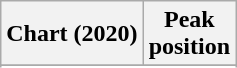<table class="wikitable sortable plainrowheaders" style="text-align:center">
<tr>
<th scope="col">Chart (2020)</th>
<th scope="col">Peak<br>position</th>
</tr>
<tr>
</tr>
<tr>
</tr>
<tr>
</tr>
<tr>
</tr>
<tr>
</tr>
<tr>
</tr>
<tr>
</tr>
<tr>
</tr>
<tr>
</tr>
<tr>
</tr>
<tr>
</tr>
<tr>
</tr>
<tr>
</tr>
</table>
